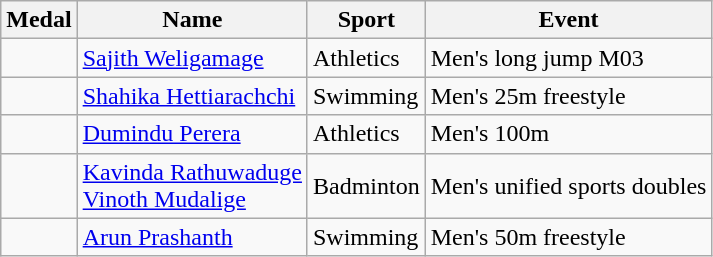<table class="wikitable sortable">
<tr>
<th>Medal</th>
<th>Name</th>
<th>Sport</th>
<th>Event</th>
</tr>
<tr>
<td></td>
<td><a href='#'>Sajith Weligamage</a></td>
<td>Athletics</td>
<td>Men's long jump M03</td>
</tr>
<tr>
<td></td>
<td><a href='#'>Shahika Hettiarachchi</a></td>
<td>Swimming</td>
<td>Men's 25m freestyle</td>
</tr>
<tr>
<td></td>
<td><a href='#'>Dumindu Perera</a></td>
<td>Athletics</td>
<td>Men's 100m</td>
</tr>
<tr>
<td></td>
<td><a href='#'>Kavinda Rathuwaduge</a><br><a href='#'>Vinoth Mudalige</a></td>
<td>Badminton</td>
<td>Men's unified sports doubles</td>
</tr>
<tr>
<td></td>
<td><a href='#'>Arun Prashanth</a></td>
<td>Swimming</td>
<td>Men's 50m freestyle</td>
</tr>
</table>
